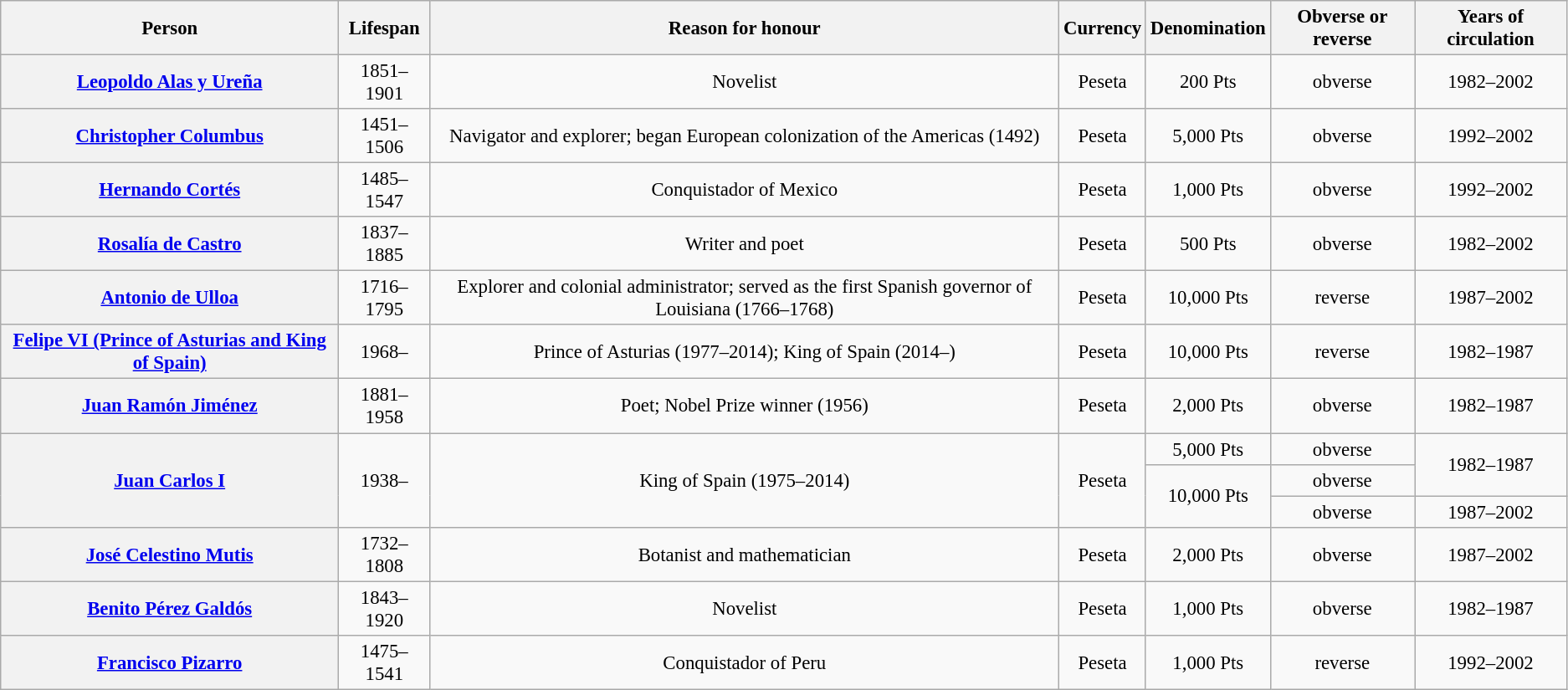<table class="wikitable" style="font-size:95%; text-align:center;">
<tr>
<th>Person</th>
<th>Lifespan</th>
<th>Reason for honour</th>
<th>Currency</th>
<th>Denomination</th>
<th>Obverse or reverse</th>
<th>Years of circulation</th>
</tr>
<tr>
<th><a href='#'>Leopoldo Alas y Ureña</a></th>
<td>1851–1901</td>
<td>Novelist</td>
<td>Peseta</td>
<td>200 Pts</td>
<td>obverse</td>
<td>1982–2002</td>
</tr>
<tr>
<th><a href='#'>Christopher Columbus</a></th>
<td>1451–1506</td>
<td>Navigator and explorer; began European colonization of the Americas (1492)</td>
<td>Peseta</td>
<td>5,000 Pts</td>
<td>obverse</td>
<td>1992–2002</td>
</tr>
<tr>
<th><a href='#'>Hernando Cortés</a></th>
<td>1485–1547</td>
<td>Conquistador of Mexico</td>
<td>Peseta</td>
<td>1,000 Pts</td>
<td>obverse</td>
<td>1992–2002</td>
</tr>
<tr>
<th><a href='#'>Rosalía de Castro</a></th>
<td>1837–1885</td>
<td>Writer and poet</td>
<td>Peseta</td>
<td>500 Pts</td>
<td>obverse</td>
<td>1982–2002</td>
</tr>
<tr>
<th><a href='#'>Antonio de Ulloa</a></th>
<td>1716–1795</td>
<td>Explorer and colonial administrator; served as the first Spanish governor of Louisiana (1766–1768)</td>
<td>Peseta</td>
<td>10,000 Pts</td>
<td>reverse</td>
<td>1987–2002</td>
</tr>
<tr>
<th><a href='#'>Felipe VI (Prince of Asturias and King of Spain)</a></th>
<td>1968–</td>
<td>Prince of Asturias (1977–2014); King of Spain (2014–)</td>
<td>Peseta</td>
<td>10,000 Pts</td>
<td>reverse</td>
<td>1982–1987</td>
</tr>
<tr>
<th><a href='#'>Juan Ramón Jiménez</a></th>
<td>1881–1958</td>
<td>Poet; Nobel Prize winner (1956)</td>
<td>Peseta</td>
<td>2,000 Pts</td>
<td>obverse</td>
<td>1982–1987</td>
</tr>
<tr>
<th rowspan="3"><a href='#'>Juan Carlos I</a></th>
<td rowspan="3">1938–</td>
<td rowspan="3">King of Spain (1975–2014)</td>
<td rowspan="3">Peseta</td>
<td>5,000 Pts</td>
<td>obverse</td>
<td rowspan="2">1982–1987</td>
</tr>
<tr>
<td rowspan="2">10,000 Pts</td>
<td>obverse</td>
</tr>
<tr>
<td>obverse</td>
<td>1987–2002</td>
</tr>
<tr>
<th><a href='#'>José Celestino Mutis</a></th>
<td>1732–1808</td>
<td>Botanist and mathematician</td>
<td>Peseta</td>
<td>2,000 Pts</td>
<td>obverse</td>
<td>1987–2002</td>
</tr>
<tr>
<th><a href='#'>Benito Pérez Galdós</a></th>
<td>1843–1920</td>
<td>Novelist</td>
<td>Peseta</td>
<td>1,000 Pts</td>
<td>obverse</td>
<td>1982–1987</td>
</tr>
<tr>
<th><a href='#'>Francisco Pizarro</a></th>
<td>1475–1541</td>
<td>Conquistador of Peru</td>
<td>Peseta</td>
<td>1,000 Pts</td>
<td>reverse</td>
<td>1992–2002</td>
</tr>
</table>
